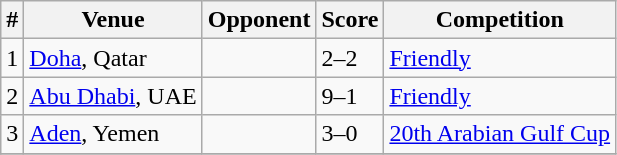<table class="wikitable">
<tr>
<th>#</th>
<th>Venue</th>
<th>Opponent</th>
<th>Score</th>
<th>Competition</th>
</tr>
<tr>
<td>1</td>
<td><a href='#'>Doha</a>, Qatar</td>
<td></td>
<td>2–2</td>
<td><a href='#'>Friendly</a></td>
</tr>
<tr>
<td>2</td>
<td><a href='#'>Abu Dhabi</a>, UAE</td>
<td></td>
<td>9–1</td>
<td><a href='#'>Friendly</a></td>
</tr>
<tr>
<td>3</td>
<td><a href='#'>Aden</a>, Yemen</td>
<td></td>
<td>3–0</td>
<td><a href='#'>20th Arabian Gulf Cup</a></td>
</tr>
<tr>
</tr>
</table>
